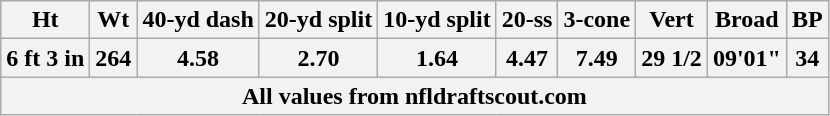<table class="wikitable mw-collapsible">
<tr>
<th>Ht</th>
<th>Wt</th>
<th>40-yd dash</th>
<th>20-yd split</th>
<th>10-yd split</th>
<th>20-ss</th>
<th>3-cone</th>
<th>Vert</th>
<th>Broad</th>
<th>BP</th>
</tr>
<tr>
<th>6 ft 3 in</th>
<th>264</th>
<th>4.58</th>
<th>2.70</th>
<th>1.64</th>
<th>4.47</th>
<th>7.49</th>
<th>29 1/2</th>
<th>09'01"</th>
<th>34</th>
</tr>
<tr>
<th colspan="10">All values from nfldraftscout.com</th>
</tr>
</table>
